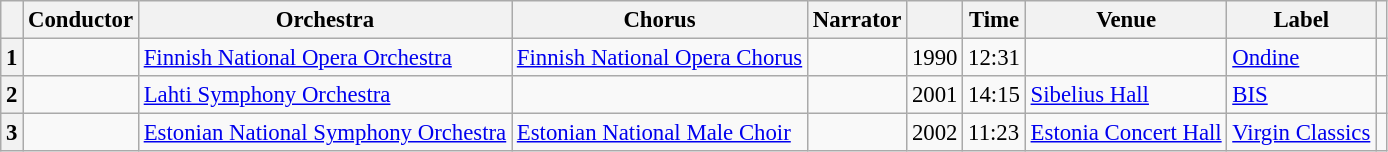<table class="wikitable" style="margin-right: 0; font-size: 95%">
<tr>
<th scope="col"></th>
<th scope="col">Conductor</th>
<th scope="col">Orchestra</th>
<th scope="col">Chorus</th>
<th scope="col">Narrator</th>
<th scope="col"></th>
<th scope="col">Time</th>
<th scope="col">Venue</th>
<th scope="col">Label</th>
<th scope="col" class="unsortable"></th>
</tr>
<tr>
<th scope="row">1</th>
<td></td>
<td><a href='#'>Finnish National Opera Orchestra</a></td>
<td><a href='#'>Finnish National Opera Chorus</a></td>
<td></td>
<td>1990</td>
<td>12:31</td>
<td></td>
<td><a href='#'>Ondine</a></td>
<td></td>
</tr>
<tr>
<th scope="row">2</th>
<td></td>
<td><a href='#'>Lahti Symphony Orchestra</a></td>
<td></td>
<td></td>
<td>2001</td>
<td>14:15</td>
<td><a href='#'>Sibelius Hall</a></td>
<td><a href='#'>BIS</a></td>
<td></td>
</tr>
<tr>
<th scope="row">3</th>
<td></td>
<td><a href='#'>Estonian National Symphony Orchestra</a></td>
<td><a href='#'>Estonian National Male Choir</a></td>
<td></td>
<td>2002</td>
<td>11:23</td>
<td><a href='#'>Estonia Concert Hall</a></td>
<td><a href='#'>Virgin Classics</a></td>
<td></td>
</tr>
</table>
